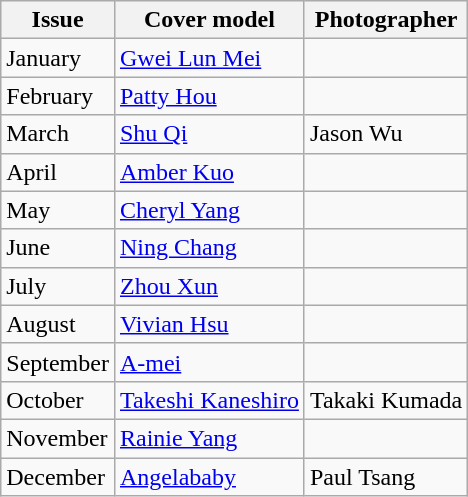<table class="wikitable">
<tr>
<th>Issue</th>
<th>Cover model</th>
<th>Photographer</th>
</tr>
<tr>
<td>January</td>
<td><a href='#'>Gwei Lun Mei</a></td>
<td></td>
</tr>
<tr>
<td>February</td>
<td><a href='#'>Patty Hou</a></td>
<td></td>
</tr>
<tr>
<td>March</td>
<td><a href='#'>Shu Qi</a></td>
<td>Jason Wu</td>
</tr>
<tr>
<td>April</td>
<td><a href='#'>Amber Kuo</a></td>
<td></td>
</tr>
<tr>
<td>May</td>
<td><a href='#'>Cheryl Yang</a></td>
<td></td>
</tr>
<tr>
<td>June</td>
<td><a href='#'>Ning Chang</a></td>
<td></td>
</tr>
<tr>
<td>July</td>
<td><a href='#'>Zhou Xun</a></td>
<td></td>
</tr>
<tr>
<td>August</td>
<td><a href='#'>Vivian Hsu</a></td>
<td></td>
</tr>
<tr>
<td>September</td>
<td><a href='#'>A-mei</a></td>
<td></td>
</tr>
<tr>
<td>October</td>
<td><a href='#'>Takeshi Kaneshiro</a></td>
<td>Takaki Kumada</td>
</tr>
<tr>
<td>November</td>
<td><a href='#'>Rainie Yang</a></td>
<td></td>
</tr>
<tr>
<td>December</td>
<td><a href='#'>Angelababy</a></td>
<td>Paul Tsang</td>
</tr>
</table>
